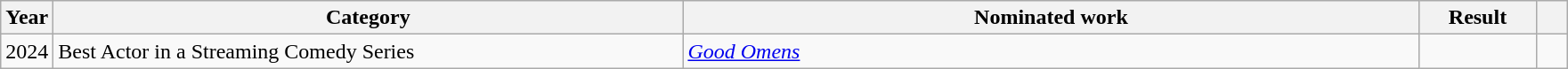<table class="wikitable">
<tr>
<th scope="col" style="width:1em;">Year</th>
<th scope="col" style="width:29em;">Category</th>
<th scope="col" style="width:34em;">Nominated work</th>
<th scope="col" style="width:5em;">Result</th>
<th scope="col" style="width:1em;"></th>
</tr>
<tr>
<td>2024</td>
<td>Best Actor in a Streaming Comedy Series</td>
<td><em><a href='#'>Good Omens</a></em></td>
<td></td>
<td></td>
</tr>
</table>
